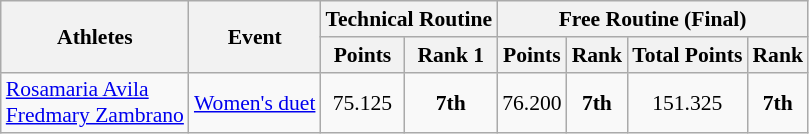<table class=wikitable style="font-size:90%">
<tr>
<th rowspan="2">Athletes</th>
<th rowspan="2">Event</th>
<th colspan="2">Technical Routine</th>
<th colspan="4">Free Routine (Final)</th>
</tr>
<tr>
<th>Points</th>
<th>Rank 1</th>
<th>Points</th>
<th>Rank</th>
<th>Total Points</th>
<th>Rank</th>
</tr>
<tr>
<td><a href='#'>Rosamaria Avila</a><br><a href='#'>Fredmary Zambrano</a></td>
<td><a href='#'>Women's duet</a></td>
<td align=center>75.125</td>
<td align=center><strong>7th</strong></td>
<td align=center>76.200</td>
<td align=center><strong>7th</strong></td>
<td align=center>151.325</td>
<td align=center><strong>7th</strong></td>
</tr>
</table>
